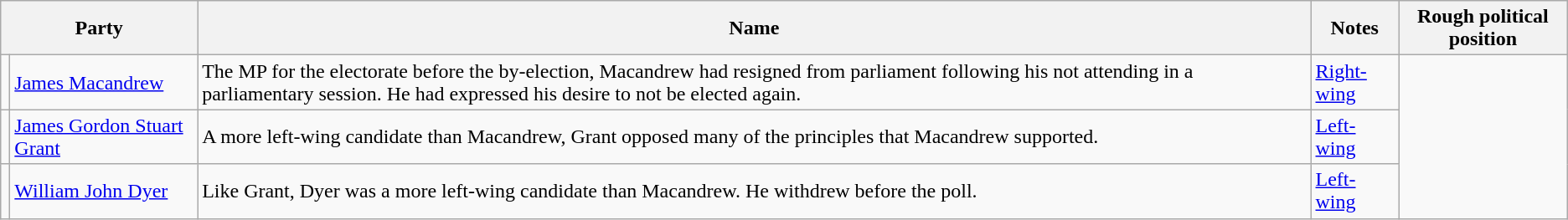<table class=wikitable>
<tr>
<th colspan=2>Party</th>
<th>Name</th>
<th>Notes</th>
<th>Rough political position</th>
</tr>
<tr>
<td></td>
<td><a href='#'>James Macandrew</a></td>
<td>The MP for the electorate before the by-election, Macandrew had resigned from parliament following his not attending in a parliamentary session. He had expressed his desire to not be elected again.</td>
<td><a href='#'>Right-wing</a></td>
</tr>
<tr>
<td></td>
<td><a href='#'>James Gordon Stuart Grant</a></td>
<td>A more left-wing candidate than Macandrew, Grant opposed many of the principles that Macandrew supported.</td>
<td><a href='#'>Left-wing</a></td>
</tr>
<tr>
<td></td>
<td><a href='#'>William John Dyer</a></td>
<td>Like Grant, Dyer was a more left-wing candidate than Macandrew. He withdrew before the poll.</td>
<td><a href='#'>Left-wing</a></td>
</tr>
</table>
